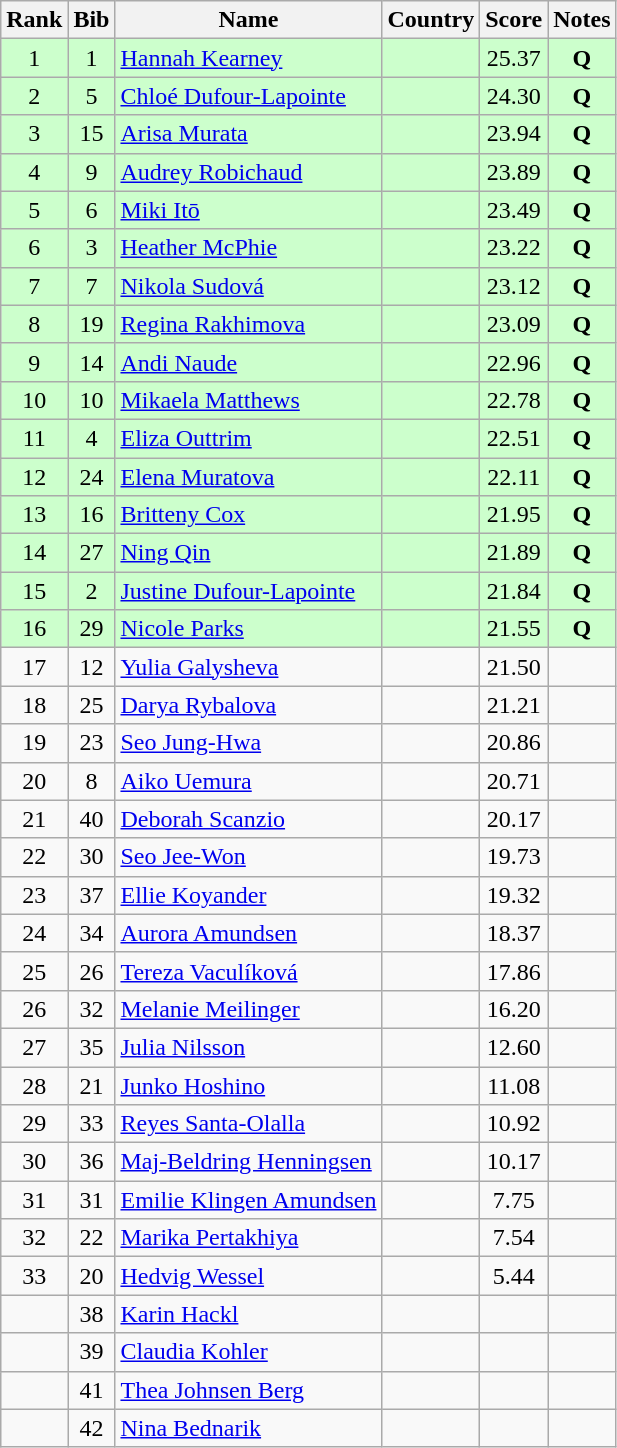<table class="wikitable sortable" style="text-align:center">
<tr>
<th>Rank</th>
<th>Bib</th>
<th>Name</th>
<th>Country</th>
<th>Score</th>
<th>Notes</th>
</tr>
<tr bgcolor="#ccffcc">
<td>1</td>
<td>1</td>
<td align=left><a href='#'>Hannah Kearney</a></td>
<td align=left></td>
<td>25.37</td>
<td><strong>Q</strong></td>
</tr>
<tr bgcolor="#ccffcc">
<td>2</td>
<td>5</td>
<td align=left><a href='#'>Chloé Dufour-Lapointe</a></td>
<td align=left></td>
<td>24.30</td>
<td><strong>Q</strong></td>
</tr>
<tr bgcolor="#ccffcc">
<td>3</td>
<td>15</td>
<td align=left><a href='#'>Arisa Murata</a></td>
<td align=left></td>
<td>23.94</td>
<td><strong>Q</strong></td>
</tr>
<tr bgcolor="#ccffcc">
<td>4</td>
<td>9</td>
<td align=left><a href='#'>Audrey Robichaud</a></td>
<td align=left></td>
<td>23.89</td>
<td><strong>Q</strong></td>
</tr>
<tr bgcolor="#ccffcc">
<td>5</td>
<td>6</td>
<td align=left><a href='#'>Miki Itō</a></td>
<td align=left></td>
<td>23.49</td>
<td><strong>Q</strong></td>
</tr>
<tr bgcolor="#ccffcc">
<td>6</td>
<td>3</td>
<td align=left><a href='#'>Heather McPhie</a></td>
<td align=left></td>
<td>23.22</td>
<td><strong>Q</strong></td>
</tr>
<tr bgcolor="#ccffcc">
<td>7</td>
<td>7</td>
<td align=left><a href='#'>Nikola Sudová</a></td>
<td align=left></td>
<td>23.12</td>
<td><strong>Q</strong></td>
</tr>
<tr bgcolor="#ccffcc">
<td>8</td>
<td>19</td>
<td align=left><a href='#'>Regina Rakhimova</a></td>
<td align=left></td>
<td>23.09</td>
<td><strong>Q</strong></td>
</tr>
<tr bgcolor="#ccffcc">
<td>9</td>
<td>14</td>
<td align=left><a href='#'>Andi Naude</a></td>
<td align=left></td>
<td>22.96</td>
<td><strong>Q</strong></td>
</tr>
<tr bgcolor="#ccffcc">
<td>10</td>
<td>10</td>
<td align=left><a href='#'>Mikaela Matthews</a></td>
<td align=left></td>
<td>22.78</td>
<td><strong>Q</strong></td>
</tr>
<tr bgcolor="#ccffcc">
<td>11</td>
<td>4</td>
<td align=left><a href='#'>Eliza Outtrim</a></td>
<td align=left></td>
<td>22.51</td>
<td><strong>Q</strong></td>
</tr>
<tr bgcolor="#ccffcc">
<td>12</td>
<td>24</td>
<td align=left><a href='#'>Elena Muratova</a></td>
<td align=left></td>
<td>22.11</td>
<td><strong>Q</strong></td>
</tr>
<tr bgcolor="#ccffcc">
<td>13</td>
<td>16</td>
<td align=left><a href='#'>Britteny Cox</a></td>
<td align=left></td>
<td>21.95</td>
<td><strong>Q</strong></td>
</tr>
<tr bgcolor="#ccffcc">
<td>14</td>
<td>27</td>
<td align=left><a href='#'>Ning Qin</a></td>
<td align=left></td>
<td>21.89</td>
<td><strong>Q</strong></td>
</tr>
<tr bgcolor="#ccffcc">
<td>15</td>
<td>2</td>
<td align=left><a href='#'>Justine Dufour-Lapointe</a></td>
<td align=left></td>
<td>21.84</td>
<td><strong>Q</strong></td>
</tr>
<tr bgcolor="#ccffcc">
<td>16</td>
<td>29</td>
<td align=left><a href='#'>Nicole Parks</a></td>
<td align=left></td>
<td>21.55</td>
<td><strong>Q</strong></td>
</tr>
<tr>
<td>17</td>
<td>12</td>
<td align=left><a href='#'>Yulia Galysheva</a></td>
<td align=left></td>
<td>21.50</td>
<td></td>
</tr>
<tr>
<td>18</td>
<td>25</td>
<td align=left><a href='#'>Darya Rybalova</a></td>
<td align=left></td>
<td>21.21</td>
<td></td>
</tr>
<tr>
<td>19</td>
<td>23</td>
<td align=left><a href='#'>Seo Jung-Hwa</a></td>
<td align=left></td>
<td>20.86</td>
<td></td>
</tr>
<tr>
<td>20</td>
<td>8</td>
<td align=left><a href='#'>Aiko Uemura</a></td>
<td align=left></td>
<td>20.71</td>
<td></td>
</tr>
<tr>
<td>21</td>
<td>40</td>
<td align=left><a href='#'>Deborah Scanzio</a></td>
<td align=left></td>
<td>20.17</td>
<td></td>
</tr>
<tr>
<td>22</td>
<td>30</td>
<td align=left><a href='#'>Seo Jee-Won</a></td>
<td align=left></td>
<td>19.73</td>
<td></td>
</tr>
<tr>
<td>23</td>
<td>37</td>
<td align=left><a href='#'>Ellie Koyander</a></td>
<td align=left></td>
<td>19.32</td>
<td></td>
</tr>
<tr>
<td>24</td>
<td>34</td>
<td align=left><a href='#'>Aurora Amundsen</a></td>
<td align=left></td>
<td>18.37</td>
<td></td>
</tr>
<tr>
<td>25</td>
<td>26</td>
<td align=left><a href='#'>Tereza Vaculíková</a></td>
<td align=left></td>
<td>17.86</td>
<td></td>
</tr>
<tr>
<td>26</td>
<td>32</td>
<td align=left><a href='#'>Melanie Meilinger</a></td>
<td align=left></td>
<td>16.20</td>
<td></td>
</tr>
<tr>
<td>27</td>
<td>35</td>
<td align=left><a href='#'>Julia Nilsson</a></td>
<td align=left></td>
<td>12.60</td>
<td></td>
</tr>
<tr>
<td>28</td>
<td>21</td>
<td align=left><a href='#'>Junko Hoshino</a></td>
<td align=left></td>
<td>11.08</td>
<td></td>
</tr>
<tr>
<td>29</td>
<td>33</td>
<td align=left><a href='#'>Reyes Santa-Olalla</a></td>
<td align=left></td>
<td>10.92</td>
<td></td>
</tr>
<tr>
<td>30</td>
<td>36</td>
<td align=left><a href='#'>Maj-Beldring Henningsen</a></td>
<td align=left></td>
<td>10.17</td>
<td></td>
</tr>
<tr>
<td>31</td>
<td>31</td>
<td align=left><a href='#'>Emilie Klingen Amundsen</a></td>
<td align=left></td>
<td>7.75</td>
<td></td>
</tr>
<tr>
<td>32</td>
<td>22</td>
<td align=left><a href='#'>Marika Pertakhiya</a></td>
<td align=left></td>
<td>7.54</td>
<td></td>
</tr>
<tr>
<td>33</td>
<td>20</td>
<td align=left><a href='#'>Hedvig Wessel</a></td>
<td align=left></td>
<td>5.44</td>
<td></td>
</tr>
<tr>
<td></td>
<td>38</td>
<td align=left><a href='#'>Karin Hackl</a></td>
<td align=left></td>
<td></td>
<td></td>
</tr>
<tr>
<td></td>
<td>39</td>
<td align=left><a href='#'>Claudia Kohler</a></td>
<td align=left></td>
<td></td>
<td></td>
</tr>
<tr>
<td></td>
<td>41</td>
<td align=left><a href='#'>Thea Johnsen Berg</a></td>
<td align=left></td>
<td></td>
<td></td>
</tr>
<tr>
<td></td>
<td>42</td>
<td align=left><a href='#'>Nina Bednarik</a></td>
<td align=left></td>
<td></td>
<td></td>
</tr>
</table>
